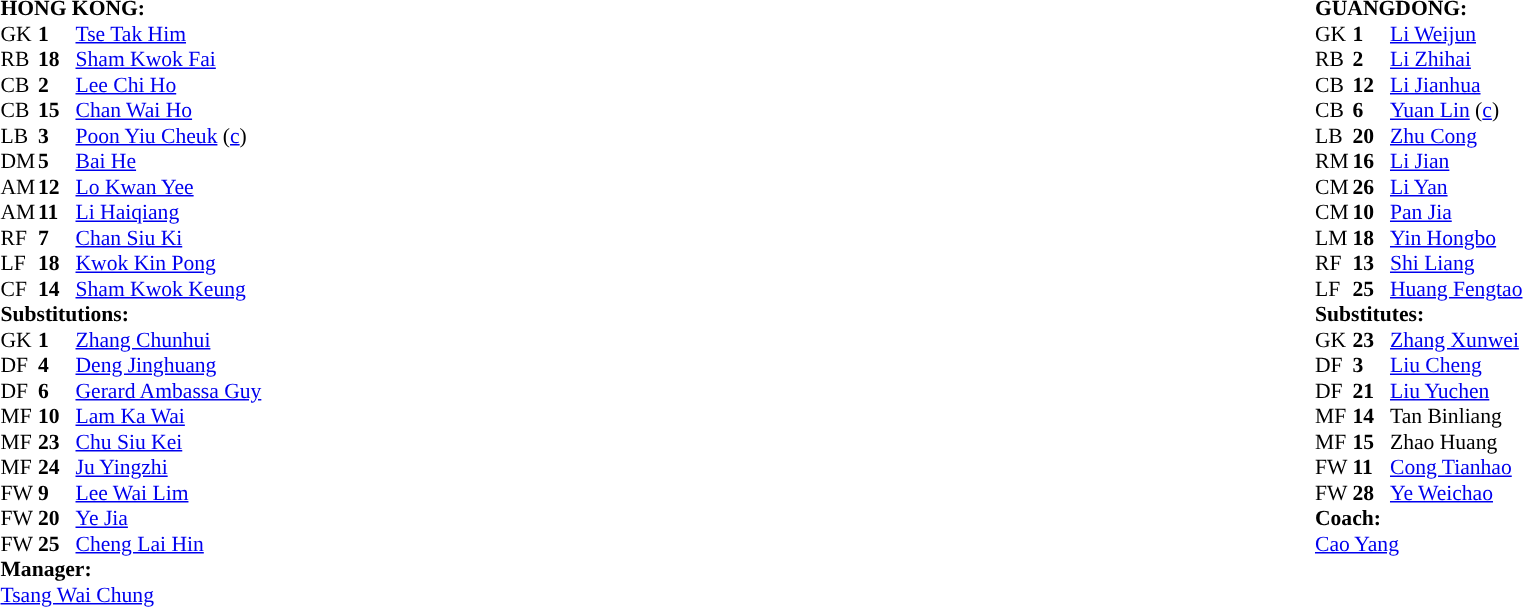<table style="width:100%;">
<tr>
<td style="vertical-align:top; width:50%;"><br><table style="font-size: 90%" cellspacing="0" cellpadding="0">
<tr>
<td colspan=4><strong>HONG KONG:</strong></td>
</tr>
<tr>
<th width=25></th>
<th width=25></th>
</tr>
<tr>
<td>GK</td>
<td><strong>1</strong></td>
<td><a href='#'>Tse Tak Him</a></td>
</tr>
<tr>
<td>RB</td>
<td><strong>18</strong></td>
<td><a href='#'>Sham Kwok Fai</a></td>
<td></td>
<td></td>
</tr>
<tr>
<td>CB</td>
<td><strong>2</strong></td>
<td><a href='#'>Lee Chi Ho</a></td>
</tr>
<tr>
<td>CB</td>
<td><strong>15</strong></td>
<td><a href='#'>Chan Wai Ho</a></td>
</tr>
<tr>
<td>LB</td>
<td><strong>3</strong></td>
<td><a href='#'>Poon Yiu Cheuk</a> (<a href='#'>c</a>)</td>
<td></td>
<td></td>
</tr>
<tr>
<td>DM</td>
<td><strong>5</strong></td>
<td><a href='#'>Bai He</a></td>
</tr>
<tr>
<td>AM</td>
<td><strong>12</strong></td>
<td><a href='#'>Lo Kwan Yee</a></td>
<td></td>
</tr>
<tr>
<td>AM</td>
<td><strong>11</strong></td>
<td><a href='#'>Li Haiqiang</a></td>
</tr>
<tr>
<td>RF</td>
<td><strong>7</strong></td>
<td><a href='#'>Chan Siu Ki</a></td>
<td></td>
<td></td>
</tr>
<tr>
<td>LF</td>
<td><strong>18</strong></td>
<td><a href='#'>Kwok Kin Pong</a></td>
<td></td>
<td></td>
</tr>
<tr>
<td>CF</td>
<td><strong>14</strong></td>
<td><a href='#'>Sham Kwok Keung</a></td>
</tr>
<tr>
<td colspan=3><strong>Substitutions:</strong></td>
</tr>
<tr>
<td>GK</td>
<td><strong>1</strong></td>
<td><a href='#'>Zhang Chunhui</a></td>
</tr>
<tr>
<td>DF</td>
<td><strong>4</strong></td>
<td><a href='#'>Deng Jinghuang</a></td>
<td></td>
<td></td>
</tr>
<tr>
<td>DF</td>
<td><strong>6</strong></td>
<td><a href='#'>Gerard Ambassa Guy</a></td>
<td></td>
<td></td>
</tr>
<tr>
<td>MF</td>
<td><strong>10</strong></td>
<td><a href='#'>Lam Ka Wai</a></td>
</tr>
<tr>
<td>MF</td>
<td><strong>23</strong></td>
<td><a href='#'>Chu Siu Kei</a></td>
<td></td>
<td></td>
</tr>
<tr>
<td>MF</td>
<td><strong>24</strong></td>
<td><a href='#'>Ju Yingzhi</a></td>
</tr>
<tr>
<td>FW</td>
<td><strong>9</strong></td>
<td><a href='#'>Lee Wai Lim</a></td>
</tr>
<tr>
<td>FW</td>
<td><strong>20</strong></td>
<td><a href='#'>Ye Jia</a></td>
</tr>
<tr>
<td>FW</td>
<td><strong>25</strong></td>
<td><a href='#'>Cheng Lai Hin</a></td>
<td></td>
<td></td>
</tr>
<tr>
<td colspan=3><strong>Manager:</strong></td>
</tr>
<tr>
<td colspan=4><a href='#'>Tsang Wai Chung</a></td>
</tr>
</table>
</td>
<td valign="top"></td>
<td style="vertical-align:top; width:50%;"><br><table cellspacing="0" cellpadding="0" style="font-size:90%; margin:auto;">
<tr>
<td colspan="4"><strong>GUANGDONG:</strong></td>
</tr>
<tr>
<th width="25"></th>
<th width="25"></th>
</tr>
<tr>
<td>GK</td>
<td><strong>1</strong></td>
<td><a href='#'>Li Weijun</a></td>
</tr>
<tr>
<td>RB</td>
<td><strong>2</strong></td>
<td><a href='#'>Li Zhihai</a></td>
</tr>
<tr>
<td>CB</td>
<td><strong>12</strong></td>
<td><a href='#'>Li Jianhua</a></td>
</tr>
<tr>
<td>CB</td>
<td><strong>6</strong></td>
<td><a href='#'>Yuan Lin</a> (<a href='#'>c</a>)</td>
</tr>
<tr>
<td>LB</td>
<td><strong>20</strong></td>
<td><a href='#'>Zhu Cong</a></td>
</tr>
<tr>
<td>RM</td>
<td><strong>16</strong></td>
<td><a href='#'>Li Jian</a></td>
<td></td>
<td></td>
</tr>
<tr>
<td>CM</td>
<td><strong>26</strong></td>
<td><a href='#'>Li Yan</a></td>
</tr>
<tr>
<td>CM</td>
<td><strong>10</strong></td>
<td><a href='#'>Pan Jia</a></td>
</tr>
<tr>
<td>LM</td>
<td><strong>18</strong></td>
<td><a href='#'>Yin Hongbo</a></td>
<td></td>
<td></td>
</tr>
<tr>
<td>RF</td>
<td><strong>13</strong></td>
<td><a href='#'>Shi Liang</a></td>
<td></td>
<td></td>
</tr>
<tr>
<td>LF</td>
<td><strong>25</strong></td>
<td><a href='#'>Huang Fengtao</a></td>
<td></td>
<td></td>
</tr>
<tr>
<td colspan=4><strong>Substitutes:</strong></td>
</tr>
<tr>
<td>GK</td>
<td><strong>23</strong></td>
<td><a href='#'>Zhang Xunwei</a></td>
</tr>
<tr>
<td>DF</td>
<td><strong>3</strong></td>
<td><a href='#'>Liu Cheng</a></td>
</tr>
<tr>
<td>DF</td>
<td><strong>21</strong></td>
<td><a href='#'>Liu Yuchen</a></td>
<td></td>
<td></td>
</tr>
<tr>
<td>MF</td>
<td><strong>14</strong></td>
<td>Tan Binliang</td>
<td></td>
<td></td>
</tr>
<tr>
<td>MF</td>
<td><strong>15</strong></td>
<td>Zhao Huang</td>
</tr>
<tr>
<td>FW</td>
<td><strong>11</strong></td>
<td><a href='#'>Cong Tianhao</a></td>
<td></td>
<td></td>
</tr>
<tr>
<td>FW</td>
<td><strong>28</strong></td>
<td><a href='#'>Ye Weichao</a></td>
<td></td>
<td></td>
</tr>
<tr>
<td colspan=4><strong>Coach:</strong></td>
</tr>
<tr>
<td colspan="4"><a href='#'>Cao Yang</a></td>
</tr>
</table>
</td>
</tr>
</table>
